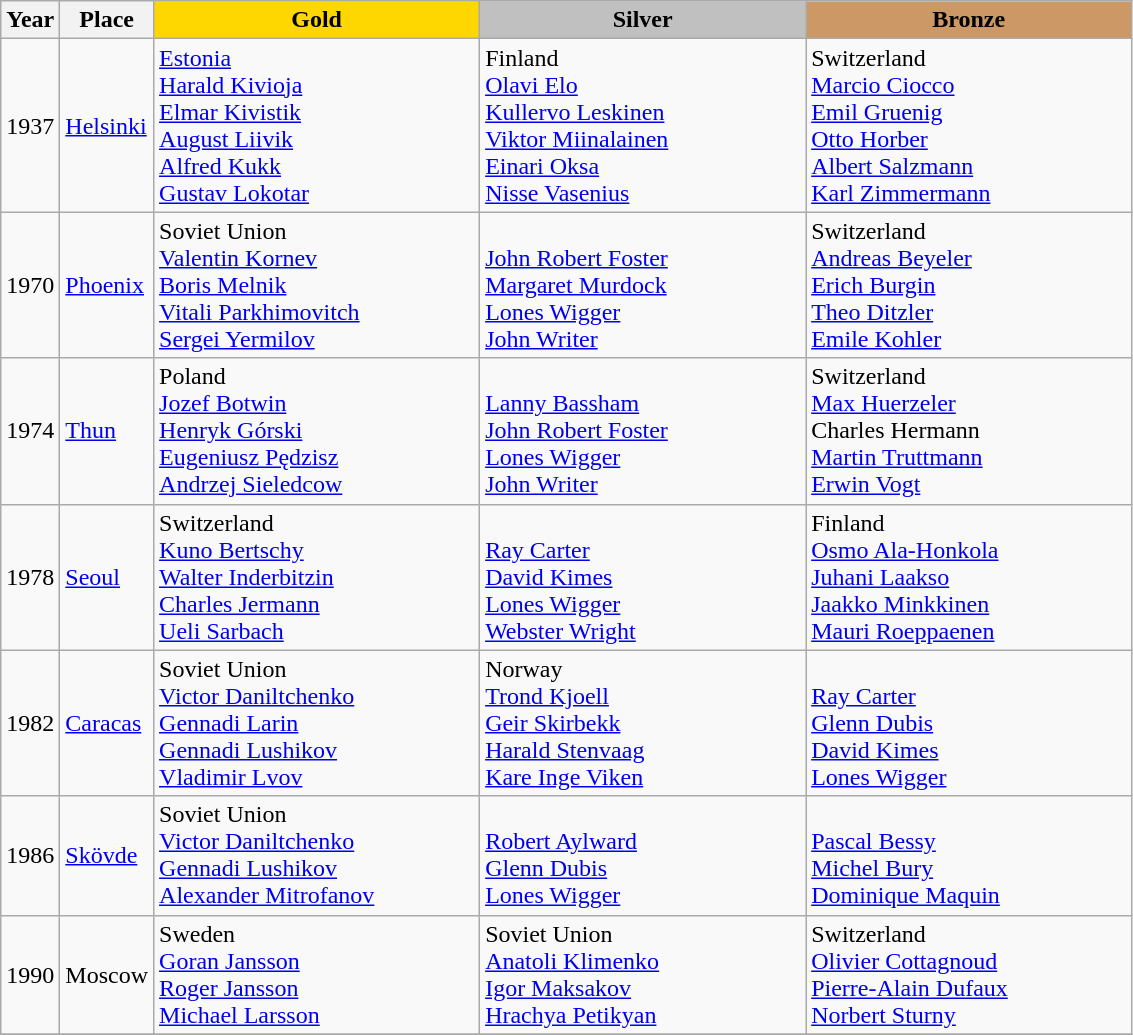<table class="wikitable">
<tr>
<th>Year</th>
<th>Place</th>
<th style="background:gold"    width="210">Gold</th>
<th style="background:silver"  width="210">Silver</th>
<th style="background:#cc9966" width="210">Bronze</th>
</tr>
<tr>
<td>1937</td>
<td> <a href='#'>Helsinki</a></td>
<td> <a href='#'>Estonia</a><br><a href='#'>Harald Kivioja</a><br><a href='#'>Elmar Kivistik</a><br><a href='#'>August Liivik</a><br><a href='#'>Alfred Kukk</a><br><a href='#'>Gustav Lokotar</a></td>
<td> Finland<br><a href='#'>Olavi Elo</a><br><a href='#'>Kullervo Leskinen</a><br><a href='#'>Viktor Miinalainen</a><br><a href='#'>Einari Oksa</a><br><a href='#'>Nisse Vasenius</a></td>
<td> Switzerland<br><a href='#'>Marcio Ciocco</a><br><a href='#'>Emil Gruenig</a><br><a href='#'>Otto Horber</a><br><a href='#'>Albert Salzmann</a><br><a href='#'>Karl Zimmermann</a></td>
</tr>
<tr>
<td>1970</td>
<td> <a href='#'>Phoenix</a></td>
<td> Soviet Union<br><a href='#'>Valentin Kornev</a><br><a href='#'>Boris Melnik</a><br><a href='#'>Vitali Parkhimovitch</a><br><a href='#'>Sergei Yermilov</a></td>
<td><br><a href='#'>John Robert Foster</a><br><a href='#'>Margaret Murdock</a><br><a href='#'>Lones Wigger</a><br><a href='#'>John Writer</a></td>
<td> Switzerland<br><a href='#'>Andreas Beyeler</a><br><a href='#'>Erich Burgin</a><br><a href='#'>Theo Ditzler</a><br><a href='#'>Emile Kohler</a></td>
</tr>
<tr>
<td>1974</td>
<td> <a href='#'>Thun</a></td>
<td> Poland<br><a href='#'>Jozef Botwin</a><br><a href='#'>Henryk Górski</a><br><a href='#'>Eugeniusz Pędzisz</a><br><a href='#'>Andrzej Sieledcow</a></td>
<td><br><a href='#'>Lanny Bassham</a><br><a href='#'>John Robert Foster</a><br><a href='#'>Lones Wigger</a><br><a href='#'>John Writer</a></td>
<td> Switzerland<br><a href='#'>Max Huerzeler</a><br>Charles Hermann<br><a href='#'>Martin Truttmann</a><br><a href='#'>Erwin Vogt</a></td>
</tr>
<tr>
<td>1978</td>
<td> <a href='#'>Seoul</a></td>
<td> Switzerland<br><a href='#'>Kuno Bertschy</a><br><a href='#'>Walter Inderbitzin</a><br><a href='#'>Charles Jermann</a><br><a href='#'>Ueli Sarbach</a></td>
<td><br><a href='#'>Ray Carter</a><br><a href='#'>David Kimes</a><br><a href='#'>Lones Wigger</a><br><a href='#'>Webster Wright</a></td>
<td> Finland<br><a href='#'>Osmo Ala-Honkola</a><br><a href='#'>Juhani Laakso</a><br><a href='#'>Jaakko Minkkinen</a><br><a href='#'>Mauri Roeppaenen</a></td>
</tr>
<tr>
<td>1982</td>
<td> <a href='#'>Caracas</a></td>
<td> Soviet Union<br><a href='#'>Victor Daniltchenko</a><br><a href='#'>Gennadi Larin</a><br><a href='#'>Gennadi Lushikov</a><br><a href='#'>Vladimir Lvov</a></td>
<td> Norway<br><a href='#'>Trond Kjoell</a><br><a href='#'>Geir Skirbekk</a><br><a href='#'>Harald Stenvaag</a><br><a href='#'>Kare Inge Viken</a></td>
<td><br><a href='#'>Ray Carter</a><br><a href='#'>Glenn Dubis</a><br><a href='#'>David Kimes</a><br><a href='#'>Lones Wigger</a></td>
</tr>
<tr>
<td>1986</td>
<td> <a href='#'>Skövde</a></td>
<td> Soviet Union<br><a href='#'>Victor Daniltchenko</a><br><a href='#'>Gennadi Lushikov</a><br><a href='#'>Alexander Mitrofanov</a></td>
<td><br><a href='#'>Robert Aylward</a><br><a href='#'>Glenn Dubis</a><br><a href='#'>Lones Wigger</a></td>
<td><br><a href='#'>Pascal Bessy</a><br><a href='#'>Michel Bury</a><br><a href='#'>Dominique Maquin</a></td>
</tr>
<tr>
<td>1990</td>
<td> Moscow</td>
<td> Sweden<br><a href='#'>Goran Jansson</a><br><a href='#'>Roger Jansson</a><br><a href='#'>Michael Larsson</a></td>
<td> Soviet Union<br><a href='#'>Anatoli Klimenko</a><br><a href='#'>Igor Maksakov</a><br><a href='#'>Hrachya Petikyan</a></td>
<td> Switzerland<br><a href='#'>Olivier Cottagnoud</a><br><a href='#'>Pierre-Alain Dufaux</a><br><a href='#'>Norbert Sturny</a></td>
</tr>
<tr>
</tr>
</table>
